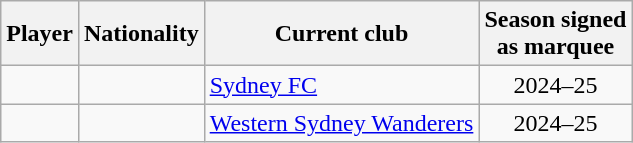<table class="wikitable sortable">
<tr>
<th>Player</th>
<th>Nationality</th>
<th>Current club</th>
<th>Season signed <br> as marquee</th>
</tr>
<tr>
<td></td>
<td></td>
<td><a href='#'>Sydney FC</a></td>
<td align=center>2024–25</td>
</tr>
<tr>
<td></td>
<td></td>
<td><a href='#'>Western Sydney Wanderers</a></td>
<td align=center>2024–25</td>
</tr>
</table>
